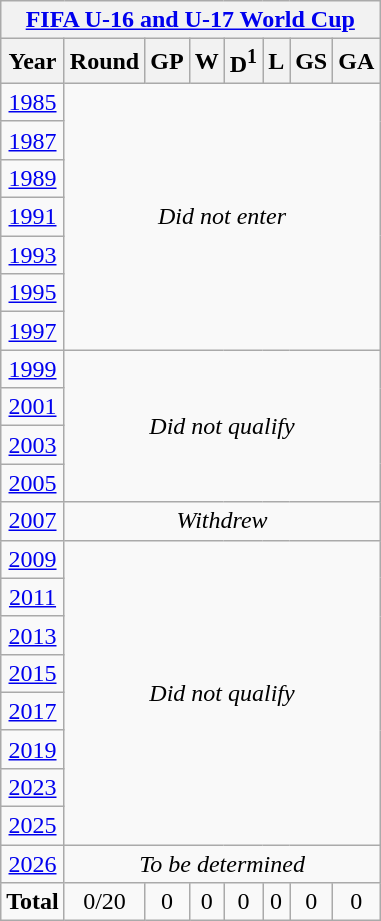<table class="wikitable" style="text-align: center;">
<tr>
<th colspan=8><a href='#'>FIFA U-16 and U-17 World Cup</a></th>
</tr>
<tr>
<th>Year</th>
<th>Round</th>
<th>GP</th>
<th>W</th>
<th>D<sup>1</sup></th>
<th>L</th>
<th>GS</th>
<th>GA</th>
</tr>
<tr>
<td> <a href='#'>1985</a></td>
<td rowspan=7 colspan=9><em>Did not enter</em></td>
</tr>
<tr>
<td> <a href='#'>1987</a></td>
</tr>
<tr>
<td> <a href='#'>1989</a></td>
</tr>
<tr>
<td> <a href='#'>1991</a></td>
</tr>
<tr>
<td> <a href='#'>1993</a></td>
</tr>
<tr>
<td> <a href='#'>1995</a></td>
</tr>
<tr>
<td> <a href='#'>1997</a></td>
</tr>
<tr>
<td> <a href='#'>1999</a></td>
<td rowspan=4 colspan=9><em>Did not qualify</em></td>
</tr>
<tr>
<td> <a href='#'>2001</a></td>
</tr>
<tr>
<td> <a href='#'>2003</a></td>
</tr>
<tr>
<td> <a href='#'>2005</a></td>
</tr>
<tr>
<td> <a href='#'>2007</a></td>
<td colspan=9><em>Withdrew</em></td>
</tr>
<tr>
<td> <a href='#'>2009</a></td>
<td rowspan=8 colspan=9><em>Did not qualify</em></td>
</tr>
<tr>
<td> <a href='#'>2011</a></td>
</tr>
<tr>
<td> <a href='#'>2013</a></td>
</tr>
<tr>
<td> <a href='#'>2015</a></td>
</tr>
<tr>
<td> <a href='#'>2017</a></td>
</tr>
<tr>
<td> <a href='#'>2019</a></td>
</tr>
<tr>
<td> <a href='#'>2023</a></td>
</tr>
<tr>
<td> <a href='#'>2025</a></td>
</tr>
<tr>
<td> <a href='#'>2026</a></td>
<td colspan=7><em>To be determined</em></td>
</tr>
<tr>
<td><strong>Total</strong></td>
<td>0/20</td>
<td>0</td>
<td>0</td>
<td>0</td>
<td>0</td>
<td>0</td>
<td>0</td>
</tr>
</table>
